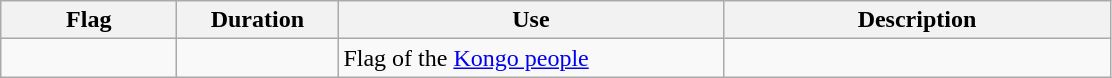<table class="wikitable">
<tr>
<th width="110">Flag</th>
<th width="100">Duration</th>
<th width="250">Use</th>
<th width="250">Description</th>
</tr>
<tr>
<td></td>
<td></td>
<td>Flag of the <a href='#'>Kongo people</a></td>
<td></td>
</tr>
</table>
